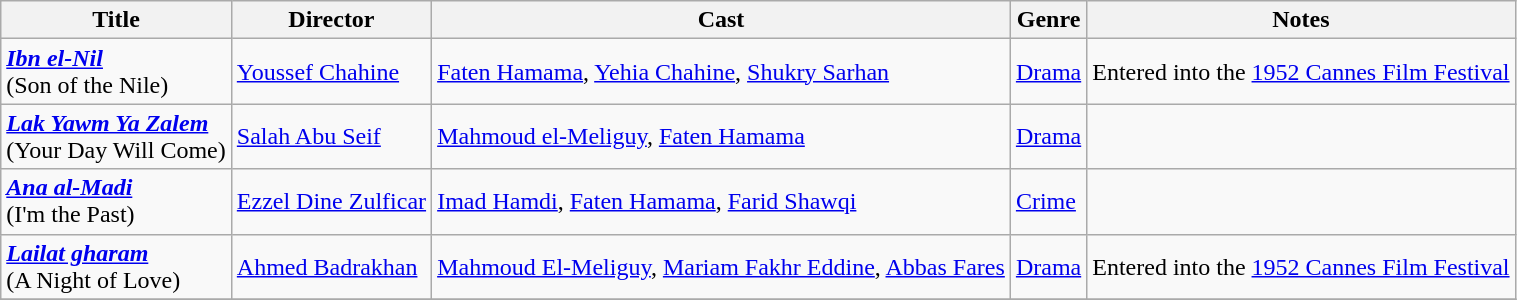<table class="wikitable">
<tr>
<th>Title</th>
<th>Director</th>
<th>Cast</th>
<th>Genre</th>
<th>Notes</th>
</tr>
<tr>
<td><strong><em><a href='#'>Ibn el-Nil</a></em></strong><br>(Son of the Nile)</td>
<td><a href='#'>Youssef Chahine</a></td>
<td><a href='#'>Faten Hamama</a>, <a href='#'>Yehia Chahine</a>, <a href='#'>Shukry Sarhan</a></td>
<td><a href='#'>Drama</a></td>
<td>Entered into the <a href='#'>1952 Cannes Film Festival</a></td>
</tr>
<tr>
<td><strong><em><a href='#'>Lak Yawm Ya Zalem</a></em></strong><br>(Your Day Will Come)</td>
<td><a href='#'>Salah Abu Seif</a></td>
<td><a href='#'>Mahmoud el-Meliguy</a>, <a href='#'>Faten Hamama</a></td>
<td><a href='#'>Drama</a></td>
<td></td>
</tr>
<tr>
<td><strong><em><a href='#'>Ana al-Madi</a></em></strong><br>(I'm the Past)</td>
<td><a href='#'>Ezzel Dine Zulficar</a></td>
<td><a href='#'>Imad Hamdi</a>, <a href='#'>Faten Hamama</a>, <a href='#'>Farid Shawqi</a></td>
<td><a href='#'>Crime</a></td>
<td></td>
</tr>
<tr>
<td><strong><em><a href='#'>Lailat gharam</a></em></strong><br>(A Night of Love)</td>
<td><a href='#'>Ahmed Badrakhan</a></td>
<td><a href='#'>Mahmoud El-Meliguy</a>, <a href='#'>Mariam Fakhr Eddine</a>, <a href='#'>Abbas Fares</a></td>
<td><a href='#'>Drama</a></td>
<td>Entered into the <a href='#'>1952 Cannes Film Festival</a></td>
</tr>
<tr>
</tr>
</table>
